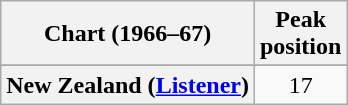<table class="wikitable sortable plainrowheaders" style="text-align:center">
<tr>
<th>Chart (1966–67)</th>
<th>Peak<br>position</th>
</tr>
<tr>
</tr>
<tr>
<th scope="row">New Zealand (<a href='#'>Listener</a>)</th>
<td>17</td>
</tr>
</table>
